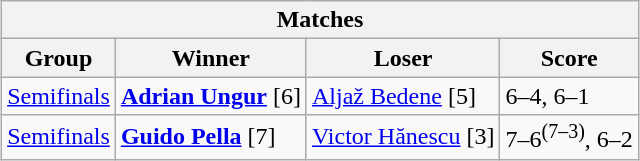<table class="wikitable collapsible uncollapsed" border=1 style="margin:1em auto;">
<tr>
<th colspan=4><strong>Matches</strong></th>
</tr>
<tr>
<th>Group</th>
<th>Winner</th>
<th>Loser</th>
<th>Score</th>
</tr>
<tr>
<td><a href='#'>Semifinals</a></td>
<td> <strong><a href='#'>Adrian Ungur</a></strong> [6]</td>
<td> <a href='#'>Aljaž Bedene</a> [5]</td>
<td>6–4, 6–1</td>
</tr>
<tr>
<td><a href='#'>Semifinals</a></td>
<td> <strong><a href='#'>Guido Pella</a></strong> [7]</td>
<td> <a href='#'>Victor Hănescu</a> [3]</td>
<td>7–6<sup>(7–3)</sup>, 6–2</td>
</tr>
</table>
